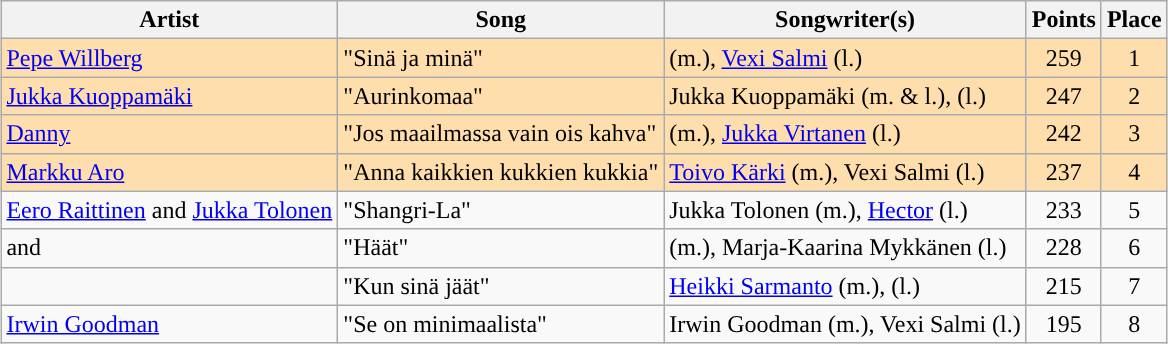<table class="sortable wikitable" style="margin: 1em auto 1em auto;">
<tr>
<th>Artist</th>
<th>Song</th>
<th>Songwriter(s)</th>
<th>Points</th>
<th>Place</th>
</tr>
<tr bgcolor="#FFDEAD">
<td><a href='#'>Pepe Willberg</a></td>
<td>"Sinä ja minä"</td>
<td> (m.), <a href='#'>Vexi Salmi</a> (l.)</td>
<td align="center">259</td>
<td align="center">1</td>
</tr>
<tr bgcolor="#FFDEAD">
<td><a href='#'>Jukka Kuoppamäki</a></td>
<td>"Aurinkomaa"</td>
<td>Jukka Kuoppamäki (m. & l.),  (l.)</td>
<td align="center">247</td>
<td align="center">2</td>
</tr>
<tr bgcolor="#FFDEAD">
<td><a href='#'>Danny</a></td>
<td>"Jos maailmassa vain ois kahva"</td>
<td> (m.), <a href='#'>Jukka Virtanen</a> (l.)</td>
<td align="center">242</td>
<td align="center">3</td>
</tr>
<tr bgcolor="#FFDEAD">
<td><a href='#'>Markku Aro</a></td>
<td>"Anna kaikkien kukkien kukkia"</td>
<td><a href='#'>Toivo Kärki</a> (m.), Vexi Salmi (l.)</td>
<td align="center">237</td>
<td align="center">4</td>
</tr>
<tr>
<td><a href='#'>Eero Raittinen</a> and <a href='#'>Jukka Tolonen</a></td>
<td>"Shangri-La"</td>
<td>Jukka Tolonen (m.), <a href='#'>Hector</a> (l.)</td>
<td align="center">233</td>
<td align="center">5</td>
</tr>
<tr>
<td> and </td>
<td>"Häät"</td>
<td> (m.), Marja-Kaarina Mykkänen (l.)</td>
<td align="center">228</td>
<td align="center">6</td>
</tr>
<tr>
<td></td>
<td>"Kun sinä jäät"</td>
<td><a href='#'>Heikki Sarmanto</a> (m.),  (l.)</td>
<td align="center">215</td>
<td align="center">7</td>
</tr>
<tr>
<td><a href='#'>Irwin Goodman</a></td>
<td>"Se on minimaalista"</td>
<td>Irwin Goodman (m.), Vexi Salmi (l.)</td>
<td align="center">195</td>
<td align="center">8</td>
</tr>
</table>
